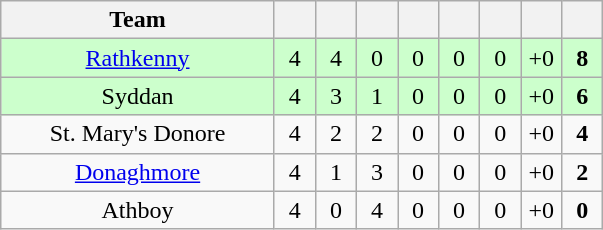<table class="wikitable" style="text-align:center">
<tr>
<th width="175">Team</th>
<th width="20"></th>
<th width="20"></th>
<th width="20"></th>
<th width="20"></th>
<th width="20"></th>
<th width="20"></th>
<th width="20"></th>
<th width="20"></th>
</tr>
<tr style="background:#cfc;">
<td><a href='#'>Rathkenny</a></td>
<td>4</td>
<td>4</td>
<td>0</td>
<td>0</td>
<td>0</td>
<td>0</td>
<td>+0</td>
<td><strong>8</strong></td>
</tr>
<tr style="background:#cfc;">
<td>Syddan</td>
<td>4</td>
<td>3</td>
<td>1</td>
<td>0</td>
<td>0</td>
<td>0</td>
<td>+0</td>
<td><strong>6</strong></td>
</tr>
<tr>
<td>St. Mary's Donore</td>
<td>4</td>
<td>2</td>
<td>2</td>
<td>0</td>
<td>0</td>
<td>0</td>
<td>+0</td>
<td><strong>4</strong></td>
</tr>
<tr>
<td><a href='#'>Donaghmore</a></td>
<td>4</td>
<td>1</td>
<td>3</td>
<td>0</td>
<td>0</td>
<td>0</td>
<td>+0</td>
<td><strong>2</strong></td>
</tr>
<tr>
<td>Athboy</td>
<td>4</td>
<td>0</td>
<td>4</td>
<td>0</td>
<td>0</td>
<td>0</td>
<td>+0</td>
<td><strong>0</strong></td>
</tr>
</table>
